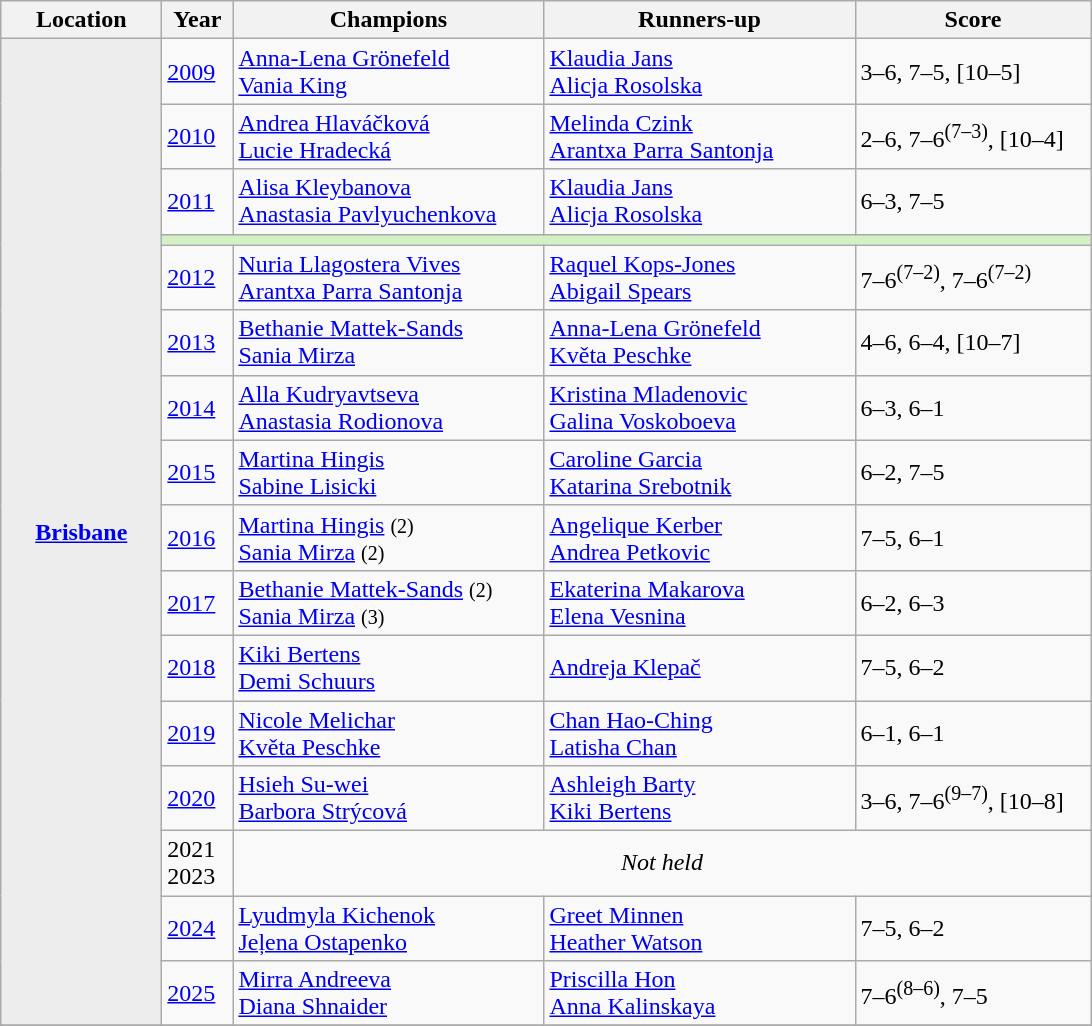<table class="wikitable">
<tr>
<th style="width:100px">Location</th>
<th style="width:40px">Year</th>
<th style="width:200px">Champions</th>
<th style="width:200px">Runners-up</th>
<th style="width:150px" class="unsortable">Score</th>
</tr>
<tr>
<th rowspan="16" style="background:#ededed"><a href='#'>Brisbane</a></th>
<td><a href='#'>2009</a></td>
<td> <a href='#'>Anna-Lena Grönefeld</a><br> <a href='#'>Vania King</a></td>
<td> <a href='#'>Klaudia Jans</a><br> <a href='#'>Alicja Rosolska</a></td>
<td>3–6, 7–5, [10–5]</td>
</tr>
<tr>
<td><a href='#'>2010</a></td>
<td> <a href='#'>Andrea Hlaváčková</a><br> <a href='#'>Lucie Hradecká</a></td>
<td> <a href='#'>Melinda Czink</a><br> <a href='#'>Arantxa Parra Santonja</a></td>
<td>2–6, 7–6<sup>(7–3)</sup>, [10–4]</td>
</tr>
<tr>
<td><a href='#'>2011</a></td>
<td> <a href='#'>Alisa Kleybanova</a><br> <a href='#'>Anastasia Pavlyuchenkova</a></td>
<td> <a href='#'>Klaudia Jans</a><br> <a href='#'>Alicja Rosolska</a></td>
<td>6–3, 7–5</td>
</tr>
<tr>
<td colspan=4 style=background:#D4F1C5></td>
</tr>
<tr>
<td><a href='#'>2012</a></td>
<td> <a href='#'>Nuria Llagostera Vives</a><br> <a href='#'>Arantxa Parra Santonja</a></td>
<td> <a href='#'>Raquel Kops-Jones</a><br> <a href='#'>Abigail Spears</a></td>
<td>7–6<sup>(7–2)</sup>, 7–6<sup>(7–2)</sup></td>
</tr>
<tr>
<td><a href='#'>2013</a></td>
<td> <a href='#'>Bethanie Mattek-Sands</a><br> <a href='#'>Sania Mirza</a></td>
<td> <a href='#'>Anna-Lena Grönefeld</a><br> <a href='#'>Květa Peschke</a></td>
<td>4–6, 6–4, [10–7]</td>
</tr>
<tr>
<td><a href='#'>2014</a></td>
<td> <a href='#'>Alla Kudryavtseva</a><br> <a href='#'>Anastasia Rodionova</a></td>
<td> <a href='#'>Kristina Mladenovic</a><br> <a href='#'>Galina Voskoboeva</a></td>
<td>6–3, 6–1</td>
</tr>
<tr>
<td><a href='#'>2015</a></td>
<td> <a href='#'>Martina Hingis</a><br> <a href='#'>Sabine Lisicki</a></td>
<td> <a href='#'>Caroline Garcia</a><br> <a href='#'>Katarina Srebotnik</a></td>
<td>6–2, 7–5</td>
</tr>
<tr>
<td><a href='#'>2016</a></td>
<td> <a href='#'>Martina Hingis</a> <small>(2)</small> <br> <a href='#'>Sania Mirza</a> <small>(2)</small></td>
<td> <a href='#'>Angelique Kerber</a><br> <a href='#'>Andrea Petkovic</a></td>
<td>7–5, 6–1</td>
</tr>
<tr>
<td><a href='#'>2017</a></td>
<td> <a href='#'>Bethanie Mattek-Sands</a> <small>(2)</small> <br> <a href='#'>Sania Mirza</a> <small>(3)</small></td>
<td> <a href='#'>Ekaterina Makarova</a><br> <a href='#'>Elena Vesnina</a></td>
<td>6–2, 6–3</td>
</tr>
<tr>
<td><a href='#'>2018</a></td>
<td> <a href='#'>Kiki Bertens</a> <br> <a href='#'>Demi Schuurs</a></td>
<td> <a href='#'>Andreja Klepač</a><br></td>
<td>7–5, 6–2</td>
</tr>
<tr>
<td><a href='#'>2019</a></td>
<td> <a href='#'>Nicole Melichar</a> <br> <a href='#'>Květa Peschke</a></td>
<td> <a href='#'>Chan Hao-Ching</a><br> <a href='#'>Latisha Chan</a></td>
<td>6–1, 6–1</td>
</tr>
<tr>
<td><a href='#'>2020</a></td>
<td> <a href='#'>Hsieh Su-wei</a> <br> <a href='#'>Barbora Strýcová</a></td>
<td> <a href='#'>Ashleigh Barty</a><br> <a href='#'>Kiki Bertens</a></td>
<td>3–6, 7–6<sup>(9–7)</sup>, [10–8]</td>
</tr>
<tr>
<td>2021 2023</td>
<td colspan="3" align="center"><em>Not held</em></td>
</tr>
<tr>
<td><a href='#'>2024</a></td>
<td> <a href='#'>Lyudmyla Kichenok</a> <br> <a href='#'>Jeļena Ostapenko</a></td>
<td> <a href='#'>Greet Minnen</a><br> <a href='#'>Heather Watson</a></td>
<td>7–5, 6–2</td>
</tr>
<tr>
<td><a href='#'>2025</a></td>
<td> <a href='#'>Mirra Andreeva</a> <br> <a href='#'>Diana Shnaider</a></td>
<td> <a href='#'>Priscilla Hon</a><br> <a href='#'>Anna Kalinskaya</a></td>
<td>7–6<sup>(8–6)</sup>, 7–5</td>
</tr>
<tr>
</tr>
</table>
